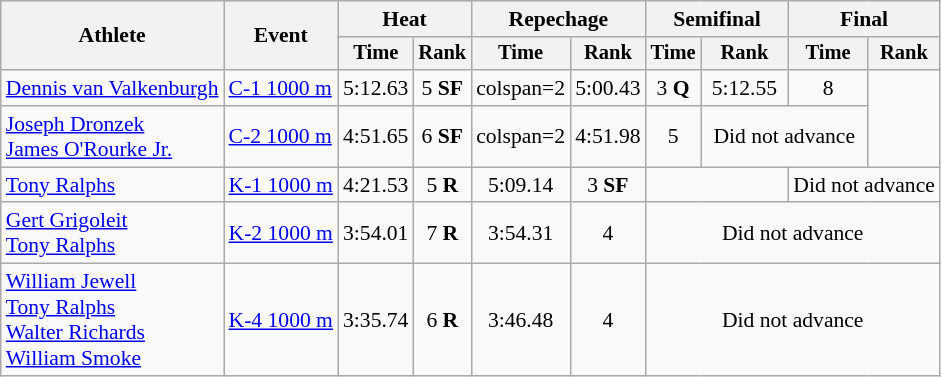<table class=wikitable style=font-size:90%;text-align:center>
<tr>
<th rowspan=2>Athlete</th>
<th rowspan=2>Event</th>
<th colspan=2>Heat</th>
<th colspan=2>Repechage</th>
<th colspan=2>Semifinal</th>
<th colspan=2>Final</th>
</tr>
<tr style=font-size:95%>
<th>Time</th>
<th>Rank</th>
<th>Time</th>
<th>Rank</th>
<th>Time</th>
<th>Rank</th>
<th>Time</th>
<th>Rank</th>
</tr>
<tr>
<td align=left><a href='#'>Dennis van Valkenburgh</a></td>
<td align=left><a href='#'>C-1 1000 m</a></td>
<td>5:12.63</td>
<td>5 <strong>SF</strong></td>
<td>colspan=2 </td>
<td>5:00.43</td>
<td>3 <strong>Q</strong></td>
<td>5:12.55</td>
<td>8</td>
</tr>
<tr>
<td align=left><a href='#'>Joseph Dronzek</a><br><a href='#'>James O'Rourke Jr.</a></td>
<td align=left><a href='#'>C-2 1000 m</a></td>
<td>4:51.65</td>
<td>6 <strong>SF</strong></td>
<td>colspan=2 </td>
<td>4:51.98</td>
<td>5</td>
<td colspan=2>Did not advance</td>
</tr>
<tr>
<td align=left><a href='#'>Tony Ralphs</a></td>
<td align=left><a href='#'>K-1 1000 m</a></td>
<td>4:21.53</td>
<td>5 <strong>R</strong></td>
<td>5:09.14</td>
<td>3 <strong>SF</strong></td>
<td colspan=2></td>
<td colspan=2>Did not advance</td>
</tr>
<tr>
<td align=left><a href='#'>Gert Grigoleit</a><br><a href='#'>Tony Ralphs</a></td>
<td align=left><a href='#'>K-2 1000 m</a></td>
<td>3:54.01</td>
<td>7 <strong>R</strong></td>
<td>3:54.31</td>
<td>4</td>
<td colspan=4>Did not advance</td>
</tr>
<tr>
<td align=left><a href='#'>William Jewell</a><br><a href='#'>Tony Ralphs</a><br><a href='#'>Walter Richards</a><br><a href='#'>William Smoke</a></td>
<td align=left><a href='#'>K-4 1000 m</a></td>
<td>3:35.74</td>
<td>6 <strong>R</strong></td>
<td>3:46.48</td>
<td>4</td>
<td colspan=4>Did not advance</td>
</tr>
</table>
